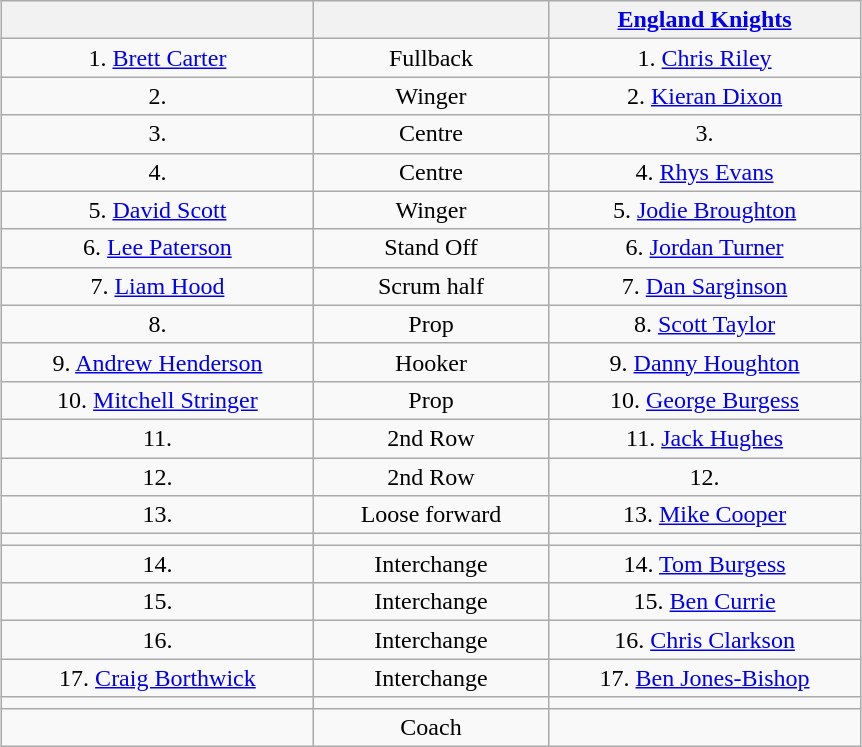<table class="wikitable" style="margin: 1em auto 1em auto">
<tr>
<th width="200"></th>
<th width="150"></th>
<th width="200"> <a href='#'>England Knights</a></th>
</tr>
<tr>
<td align="center" colspan="1">1. <a href='#'>Brett Carter</a></td>
<td align="center" colspan="1">Fullback</td>
<td align="center" colspan="1">1. <a href='#'>Chris Riley</a></td>
</tr>
<tr>
<td align="center" colspan="1">2.</td>
<td align="center" colspan="1">Winger</td>
<td align="center" colspan="1">2. <a href='#'>Kieran Dixon</a></td>
</tr>
<tr>
<td align="center" colspan="1">3.</td>
<td align="center" colspan="1">Centre</td>
<td align="center" colspan="1">3.</td>
</tr>
<tr>
<td align="center" colspan="1">4.</td>
<td align="center" colspan="1">Centre</td>
<td align="center" colspan="1">4. <a href='#'>Rhys Evans</a></td>
</tr>
<tr>
<td align="center" colspan="1">5. <a href='#'>David Scott</a></td>
<td align="center" colspan="1">Winger</td>
<td align="center" colspan="1">5. <a href='#'>Jodie Broughton</a></td>
</tr>
<tr>
<td align="center" colspan="1">6. <a href='#'>Lee Paterson</a></td>
<td align="center" colspan="1">Stand Off</td>
<td align="center" colspan="1">6. <a href='#'>Jordan Turner</a></td>
</tr>
<tr>
<td align="center" colspan="1">7. <a href='#'>Liam Hood</a></td>
<td align="center" colspan="1">Scrum half</td>
<td align="center" colspan="1">7. <a href='#'>Dan Sarginson</a></td>
</tr>
<tr>
<td align="center" colspan="1">8.</td>
<td align="center" colspan="1">Prop</td>
<td align="center" colspan="1">8. <a href='#'>Scott Taylor</a></td>
</tr>
<tr>
<td align="center" colspan="1">9. <a href='#'>Andrew Henderson</a></td>
<td align="center" colspan="1">Hooker</td>
<td align="center" colspan="1">9. <a href='#'>Danny Houghton</a></td>
</tr>
<tr>
<td align="center" colspan="1">10. <a href='#'>Mitchell Stringer</a></td>
<td align="center" colspan="1">Prop</td>
<td align="center" colspan="1">10. <a href='#'>George Burgess</a></td>
</tr>
<tr>
<td align="center" colspan="1">11.</td>
<td align="center" colspan="1">2nd Row</td>
<td align="center" colspan="1">11. <a href='#'>Jack Hughes</a></td>
</tr>
<tr>
<td align="center" colspan="1">12.</td>
<td align="center" colspan="1">2nd Row</td>
<td align="center" colspan="1">12.</td>
</tr>
<tr>
<td align="center" colspan="1">13.</td>
<td align="center" colspan="1">Loose forward</td>
<td align="center" colspan="1">13. <a href='#'>Mike Cooper</a></td>
</tr>
<tr>
<td align="center" colspan="1"></td>
<td align="center" colspan="1"></td>
<td align="center" colspan="1"></td>
</tr>
<tr>
<td align="center" colspan="1">14.</td>
<td align="center" colspan="1">Interchange</td>
<td align="center" colspan="1">14. <a href='#'>Tom Burgess</a></td>
</tr>
<tr>
<td align="center" colspan="1">15.</td>
<td align="center" colspan="1">Interchange</td>
<td align="center" colspan="1">15. <a href='#'>Ben Currie</a></td>
</tr>
<tr>
<td align="center" colspan="1">16.</td>
<td align="center" colspan="1">Interchange</td>
<td align="center" colspan="1">16. <a href='#'>Chris Clarkson</a></td>
</tr>
<tr>
<td align="center" colspan="1">17. <a href='#'>Craig Borthwick</a></td>
<td align="center" colspan="1">Interchange</td>
<td align="center" colspan="1">17. <a href='#'>Ben Jones-Bishop</a></td>
</tr>
<tr>
<td align="center" colspan="1"></td>
<td align="center" colspan="1"></td>
<td align="center" colspan="1"></td>
</tr>
<tr>
<td align="center" colspan="1"></td>
<td align="center" colspan="1">Coach</td>
<td align="center" colspan="1"></td>
</tr>
</table>
